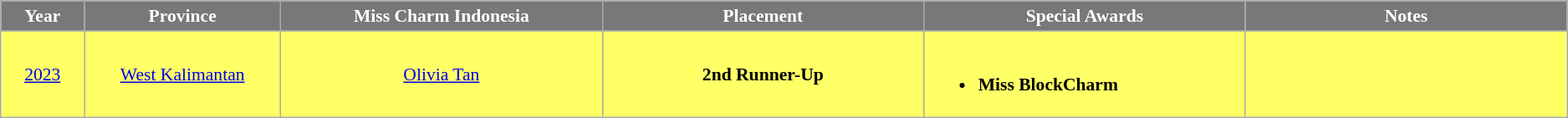<table class="wikitable " style="font-size: 90%; text-align:center">
<tr>
<th width="60" style="background-color:#787878;color:#FFFFFF;">Year</th>
<th width="150" style="background-color:#787878;color:#FFFFFF;">Province</th>
<th width="250" style="background-color:#787878;color:#FFFFFF;">Miss Charm Indonesia</th>
<th width="250" style="background-color:#787878;color:#FFFFFF;">Placement</th>
<th width="250" style="background-color:#787878;color:#FFFFFF;">Special Awards</th>
<th width="250" style="background-color:#787878;color:#FFFFFF;">Notes</th>
</tr>
<tr>
</tr>
<tr style="background-color:#FFFF66; ">
<td><a href='#'>2023</a></td>
<td><a href='#'>West Kalimantan</a></td>
<td><a href='#'>Olivia Tan</a></td>
<td><strong>2nd Runner-Up</strong></td>
<td align="left"><br><ul><li><strong>Miss BlockCharm</strong></li></ul></td>
<td></td>
</tr>
</table>
